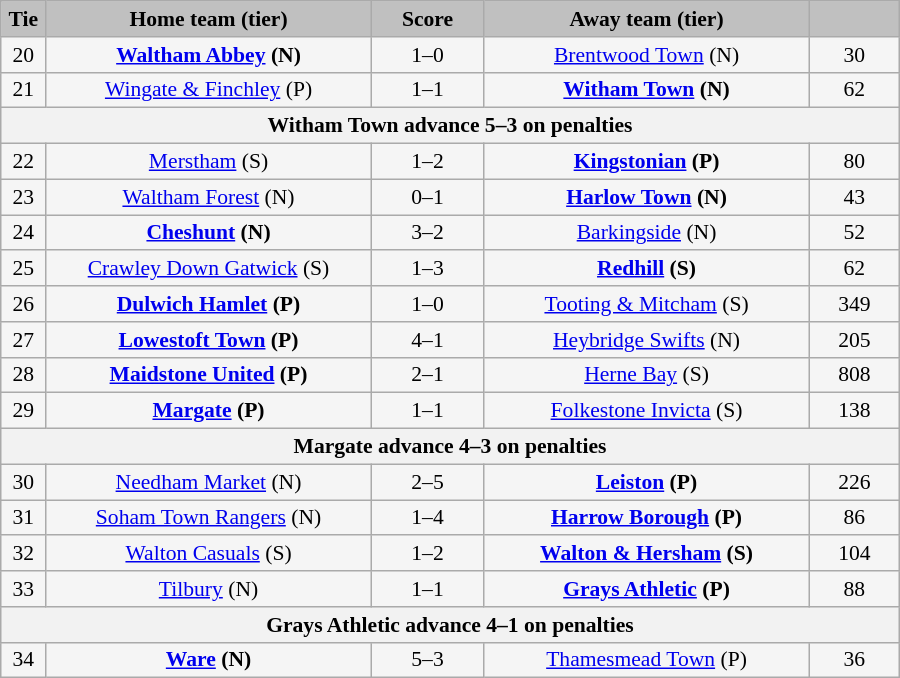<table class="wikitable" style="width: 600px; background:WhiteSmoke; text-align:center; font-size:90%">
<tr>
<td scope="col" style="width:  5.00%; background:silver;"><strong>Tie</strong></td>
<td scope="col" style="width: 36.25%; background:silver;"><strong>Home team (tier)</strong></td>
<td scope="col" style="width: 12.50%; background:silver;"><strong>Score</strong></td>
<td scope="col" style="width: 36.25%; background:silver;"><strong>Away team (tier)</strong></td>
<td scope="col" style="width: 10.00%; background:silver;"><strong></strong></td>
</tr>
<tr>
<td>20</td>
<td><strong><a href='#'>Waltham Abbey</a> (N)</strong></td>
<td>1–0</td>
<td><a href='#'>Brentwood Town</a> (N)</td>
<td>30</td>
</tr>
<tr>
<td>21</td>
<td><a href='#'>Wingate & Finchley</a> (P)</td>
<td>1–1</td>
<td><strong><a href='#'>Witham Town</a> (N)</strong></td>
<td>62</td>
</tr>
<tr>
<th colspan="5">Witham Town advance 5–3 on penalties</th>
</tr>
<tr>
<td>22</td>
<td><a href='#'>Merstham</a> (S)</td>
<td>1–2</td>
<td><strong><a href='#'>Kingstonian</a> (P)</strong></td>
<td>80</td>
</tr>
<tr>
<td>23</td>
<td><a href='#'>Waltham Forest</a> (N)</td>
<td>0–1</td>
<td><strong><a href='#'>Harlow Town</a> (N)</strong></td>
<td>43</td>
</tr>
<tr>
<td>24</td>
<td><strong><a href='#'>Cheshunt</a> (N)</strong></td>
<td>3–2</td>
<td><a href='#'>Barkingside</a> (N)</td>
<td>52</td>
</tr>
<tr>
<td>25</td>
<td><a href='#'>Crawley Down Gatwick</a> (S)</td>
<td>1–3</td>
<td><strong><a href='#'>Redhill</a> (S)</strong></td>
<td>62</td>
</tr>
<tr>
<td>26</td>
<td><strong><a href='#'>Dulwich Hamlet</a> (P)</strong></td>
<td>1–0</td>
<td><a href='#'>Tooting & Mitcham</a> (S)</td>
<td>349</td>
</tr>
<tr>
<td>27</td>
<td><strong><a href='#'>Lowestoft Town</a> (P)</strong></td>
<td>4–1</td>
<td><a href='#'>Heybridge Swifts</a> (N)</td>
<td>205</td>
</tr>
<tr>
<td>28</td>
<td><strong><a href='#'>Maidstone United</a> (P)</strong></td>
<td>2–1</td>
<td><a href='#'>Herne Bay</a> (S)</td>
<td>808</td>
</tr>
<tr>
<td>29</td>
<td><strong><a href='#'>Margate</a> (P)</strong></td>
<td>1–1</td>
<td><a href='#'>Folkestone Invicta</a> (S)</td>
<td>138</td>
</tr>
<tr>
<th colspan="5">Margate advance 4–3 on penalties</th>
</tr>
<tr>
<td>30</td>
<td><a href='#'>Needham Market</a> (N)</td>
<td>2–5</td>
<td><strong><a href='#'>Leiston</a> (P)</strong></td>
<td>226</td>
</tr>
<tr>
<td>31</td>
<td><a href='#'>Soham Town Rangers</a> (N)</td>
<td>1–4</td>
<td><strong><a href='#'>Harrow Borough</a> (P)</strong></td>
<td>86</td>
</tr>
<tr>
<td>32</td>
<td><a href='#'>Walton Casuals</a> (S)</td>
<td>1–2</td>
<td><strong><a href='#'>Walton & Hersham</a> (S)</strong></td>
<td>104</td>
</tr>
<tr>
<td>33</td>
<td><a href='#'>Tilbury</a> (N)</td>
<td>1–1</td>
<td><strong><a href='#'>Grays Athletic</a> (P)</strong></td>
<td>88</td>
</tr>
<tr>
<th colspan="5">Grays Athletic advance 4–1 on penalties</th>
</tr>
<tr>
<td>34</td>
<td><strong><a href='#'>Ware</a> (N)</strong></td>
<td>5–3</td>
<td><a href='#'>Thamesmead Town</a> (P)</td>
<td>36</td>
</tr>
</table>
